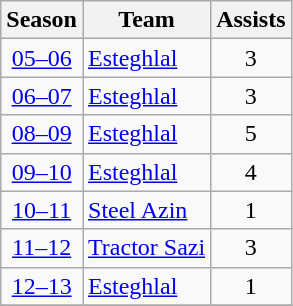<table class="wikitable" style="text-align: center;">
<tr>
<th>Season</th>
<th>Team</th>
<th>Assists</th>
</tr>
<tr>
<td><a href='#'>05–06</a></td>
<td align="left"><a href='#'>Esteghlal</a></td>
<td>3</td>
</tr>
<tr>
<td><a href='#'>06–07</a></td>
<td align="left"><a href='#'>Esteghlal</a></td>
<td>3</td>
</tr>
<tr>
<td><a href='#'>08–09</a></td>
<td align="left"><a href='#'>Esteghlal</a></td>
<td>5</td>
</tr>
<tr>
<td><a href='#'>09–10</a></td>
<td align="left"><a href='#'>Esteghlal</a></td>
<td>4</td>
</tr>
<tr>
<td><a href='#'>10–11</a></td>
<td align="left"><a href='#'>Steel Azin</a></td>
<td>1</td>
</tr>
<tr>
<td><a href='#'>11–12</a></td>
<td align="left"><a href='#'>Tractor Sazi</a></td>
<td>3</td>
</tr>
<tr>
<td><a href='#'>12–13</a></td>
<td align="left"><a href='#'>Esteghlal</a></td>
<td>1</td>
</tr>
<tr>
</tr>
</table>
